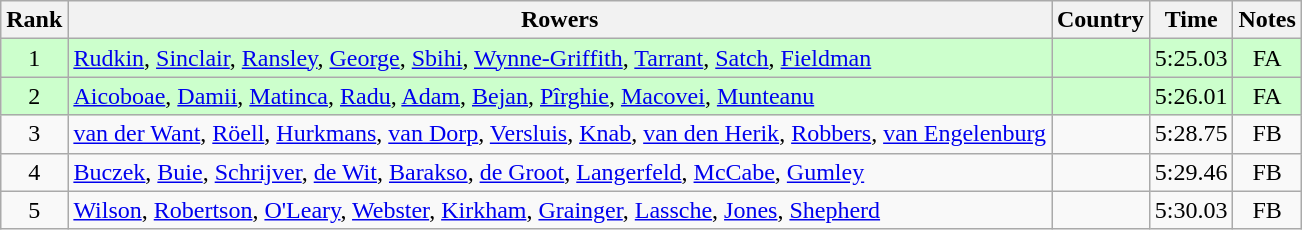<table class="wikitable" style="text-align:center">
<tr>
<th>Rank</th>
<th>Rowers</th>
<th>Country</th>
<th>Time</th>
<th>Notes</th>
</tr>
<tr bgcolor=ccffcc>
<td>1</td>
<td align="left"><a href='#'>Rudkin</a>, <a href='#'>Sinclair</a>, <a href='#'>Ransley</a>, <a href='#'>George</a>, <a href='#'>Sbihi</a>, <a href='#'>Wynne-Griffith</a>, <a href='#'>Tarrant</a>, <a href='#'>Satch</a>, <a href='#'>Fieldman</a></td>
<td align="left"></td>
<td>5:25.03</td>
<td>FA</td>
</tr>
<tr bgcolor=ccffcc>
<td>2</td>
<td align="left"><a href='#'>Aicoboae</a>, <a href='#'>Damii</a>, <a href='#'>Matinca</a>, <a href='#'>Radu</a>, <a href='#'>Adam</a>, <a href='#'>Bejan</a>, <a href='#'>Pîrghie</a>, <a href='#'>Macovei</a>, <a href='#'>Munteanu</a></td>
<td align="left"></td>
<td>5:26.01</td>
<td>FA</td>
</tr>
<tr>
<td>3</td>
<td align="left"><a href='#'>van der Want</a>, <a href='#'>Röell</a>, <a href='#'>Hurkmans</a>, <a href='#'>van Dorp</a>, <a href='#'>Versluis</a>, <a href='#'>Knab</a>, <a href='#'>van den Herik</a>, <a href='#'>Robbers</a>, <a href='#'>van Engelenburg</a></td>
<td align="left"></td>
<td>5:28.75</td>
<td>FB</td>
</tr>
<tr>
<td>4</td>
<td align="left"><a href='#'>Buczek</a>, <a href='#'>Buie</a>, <a href='#'>Schrijver</a>, <a href='#'>de Wit</a>, <a href='#'>Barakso</a>, <a href='#'>de Groot</a>, <a href='#'>Langerfeld</a>, <a href='#'>McCabe</a>, <a href='#'>Gumley</a></td>
<td align="left"></td>
<td>5:29.46</td>
<td>FB</td>
</tr>
<tr>
<td>5</td>
<td align="left"><a href='#'>Wilson</a>, <a href='#'>Robertson</a>, <a href='#'>O'Leary</a>, <a href='#'>Webster</a>, <a href='#'>Kirkham</a>, <a href='#'>Grainger</a>, <a href='#'>Lassche</a>, <a href='#'>Jones</a>, <a href='#'>Shepherd</a></td>
<td align="left"></td>
<td>5:30.03</td>
<td>FB</td>
</tr>
</table>
